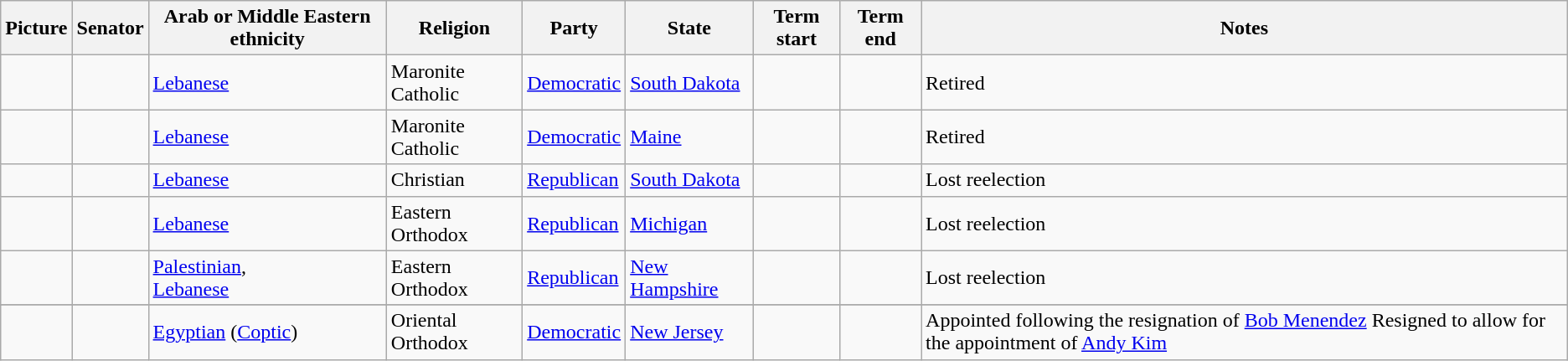<table class="wikitable sortable">
<tr>
<th>Picture</th>
<th>Senator<br></th>
<th>Arab or Middle Eastern ethnicity</th>
<th>Religion</th>
<th>Party</th>
<th>State</th>
<th>Term start</th>
<th>Term end</th>
<th>Notes</th>
</tr>
<tr>
<td></td>
<td><strong></strong><br></td>
<td><a href='#'>Lebanese</a></td>
<td>Maronite Catholic</td>
<td><a href='#'>Democratic</a></td>
<td><a href='#'>South Dakota</a></td>
<td></td>
<td></td>
<td>Retired</td>
</tr>
<tr>
<td></td>
<td><strong></strong><br></td>
<td><a href='#'>Lebanese</a></td>
<td>Maronite Catholic</td>
<td><a href='#'>Democratic</a></td>
<td><a href='#'>Maine</a></td>
<td></td>
<td></td>
<td>Retired</td>
</tr>
<tr>
<td></td>
<td><strong></strong><br></td>
<td><a href='#'>Lebanese</a></td>
<td>Christian</td>
<td><a href='#'>Republican</a></td>
<td><a href='#'>South Dakota</a></td>
<td></td>
<td></td>
<td>Lost reelection</td>
</tr>
<tr>
<td></td>
<td><strong></strong><br></td>
<td><a href='#'>Lebanese</a></td>
<td>Eastern Orthodox</td>
<td><a href='#'>Republican</a></td>
<td><a href='#'>Michigan</a></td>
<td></td>
<td></td>
<td>Lost reelection</td>
</tr>
<tr>
<td></td>
<td><strong></strong><br></td>
<td><a href='#'>Palestinian</a>,<br><a href='#'>Lebanese</a></td>
<td>Eastern Orthodox</td>
<td><a href='#'>Republican</a></td>
<td><a href='#'>New Hampshire</a></td>
<td></td>
<td></td>
<td>Lost reelection</td>
</tr>
<tr>
</tr>
<tr>
<td></td>
<td><strong></strong><br></td>
<td><a href='#'>Egyptian</a> (<a href='#'>Coptic</a>)</td>
<td>Oriental Orthodox</td>
<td><a href='#'>Democratic</a></td>
<td><a href='#'>New Jersey</a></td>
<td></td>
<td></td>
<td>Appointed following the resignation of <a href='#'>Bob Menendez</a> Resigned to allow for the appointment of <a href='#'>Andy Kim</a></td>
</tr>
</table>
